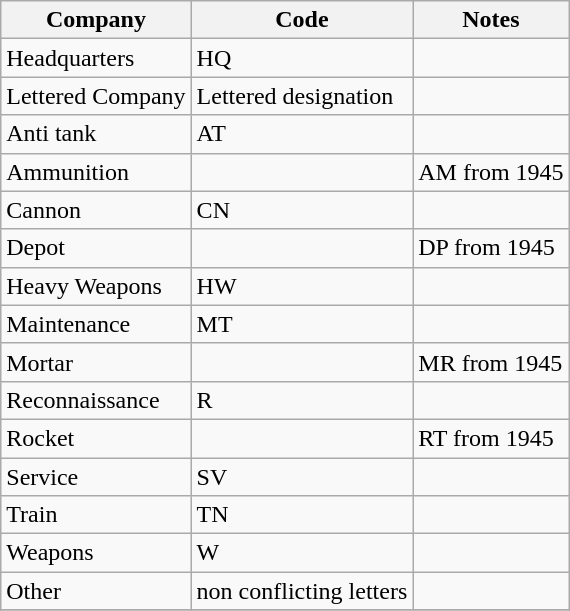<table class="wikitable" style="centre">
<tr>
<th>Company</th>
<th>Code</th>
<th>Notes</th>
</tr>
<tr>
<td>Headquarters</td>
<td>HQ</td>
<td></td>
</tr>
<tr>
<td>Lettered Company</td>
<td>Lettered designation</td>
<td></td>
</tr>
<tr>
<td>Anti tank</td>
<td>AT</td>
<td></td>
</tr>
<tr>
<td>Ammunition</td>
<td></td>
<td>AM from 1945</td>
</tr>
<tr>
<td>Cannon</td>
<td>CN</td>
<td></td>
</tr>
<tr>
<td>Depot</td>
<td></td>
<td>DP from 1945</td>
</tr>
<tr>
<td>Heavy Weapons</td>
<td>HW</td>
<td></td>
</tr>
<tr>
<td>Maintenance</td>
<td>MT</td>
<td></td>
</tr>
<tr>
<td>Mortar</td>
<td></td>
<td>MR from 1945</td>
</tr>
<tr>
<td>Reconnaissance</td>
<td>R</td>
<td></td>
</tr>
<tr>
<td>Rocket</td>
<td></td>
<td>RT from 1945</td>
</tr>
<tr>
<td>Service</td>
<td>SV</td>
<td></td>
</tr>
<tr>
<td>Train</td>
<td>TN</td>
<td></td>
</tr>
<tr>
<td>Weapons</td>
<td>W</td>
<td></td>
</tr>
<tr>
<td>Other</td>
<td>non conflicting letters</td>
<td></td>
</tr>
<tr>
</tr>
</table>
